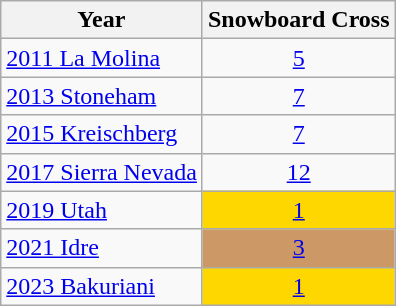<table class=wikitable style="text-align:center">
<tr>
<th>  Year  </th>
<th>Snowboard Cross</th>
</tr>
<tr>
<td align=left> <a href='#'>2011 La Molina</a></td>
<td><a href='#'>5</a></td>
</tr>
<tr>
<td align=left> <a href='#'>2013 Stoneham</a></td>
<td><a href='#'>7</a></td>
</tr>
<tr>
<td align=left> <a href='#'>2015 Kreischberg</a></td>
<td><a href='#'>7</a></td>
</tr>
<tr>
<td align=left> <a href='#'>2017 Sierra Nevada</a></td>
<td><a href='#'>12</a></td>
</tr>
<tr>
<td align=left> <a href='#'>2019 Utah</a></td>
<td bgcolor="gold"><a href='#'>1</a></td>
</tr>
<tr>
<td align=left> <a href='#'>2021 Idre</a></td>
<td bgcolor="#cc9966"><a href='#'>3</a></td>
</tr>
<tr>
<td align=left> <a href='#'>2023 Bakuriani</a></td>
<td bgcolor="gold"><a href='#'>1</a></td>
</tr>
</table>
